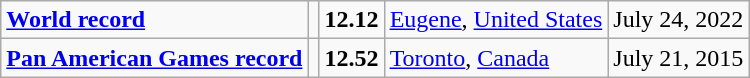<table class="wikitable">
<tr>
<td><strong><a href='#'>World record</a></strong></td>
<td></td>
<td><strong>12.12</strong></td>
<td><a href='#'>Eugene</a>, <a href='#'>United States</a></td>
<td>July 24, 2022</td>
</tr>
<tr>
<td><strong><a href='#'>Pan American Games record</a></strong></td>
<td></td>
<td><strong>12.52</strong></td>
<td><a href='#'>Toronto</a>, <a href='#'>Canada</a></td>
<td>July 21, 2015</td>
</tr>
</table>
